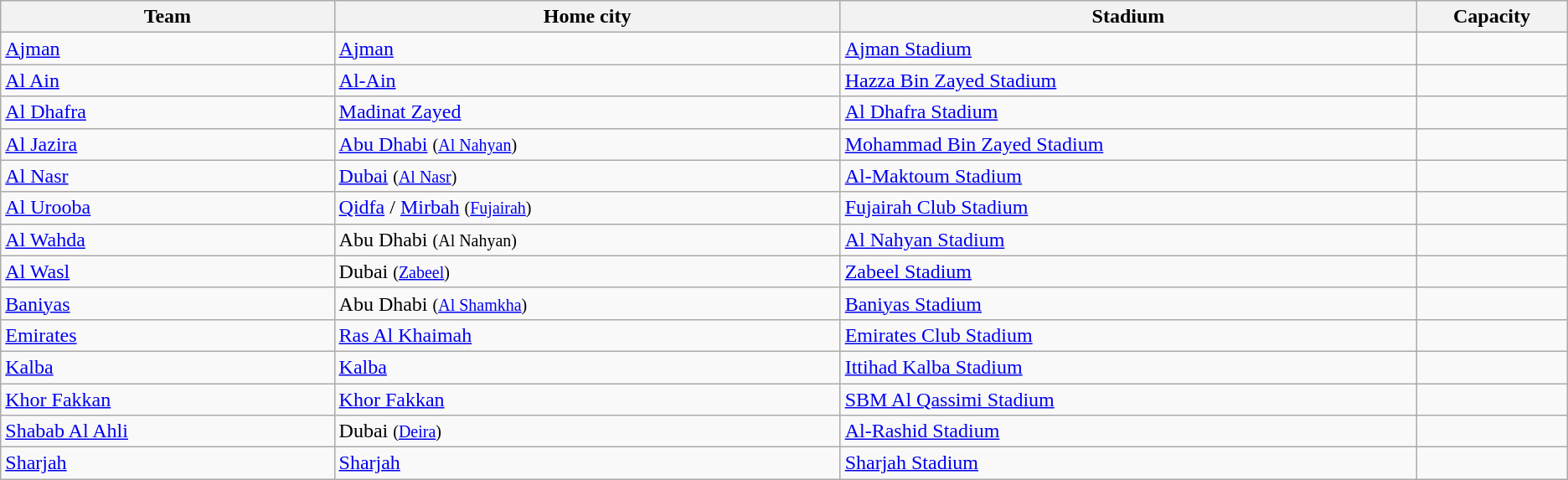<table class="wikitable sortable" style="text-align: left;">
<tr>
<th width="500">Team</th>
<th width="800">Home city</th>
<th width="900">Stadium</th>
<th width="175">Capacity</th>
</tr>
<tr>
<td><a href='#'>Ajman</a></td>
<td><a href='#'>Ajman</a></td>
<td><a href='#'>Ajman Stadium</a></td>
<td style="text-align:center;"></td>
</tr>
<tr>
<td><a href='#'>Al Ain</a></td>
<td><a href='#'>Al-Ain</a></td>
<td><a href='#'>Hazza Bin Zayed Stadium</a></td>
<td style="text-align:center;"></td>
</tr>
<tr>
<td><a href='#'>Al Dhafra</a></td>
<td><a href='#'>Madinat Zayed</a></td>
<td><a href='#'>Al Dhafra Stadium</a></td>
<td style="text-align:center;"></td>
</tr>
<tr>
<td><a href='#'>Al Jazira</a></td>
<td><a href='#'>Abu Dhabi</a> <small>(<a href='#'>Al Nahyan</a>)</small></td>
<td><a href='#'>Mohammad Bin Zayed Stadium</a></td>
<td style="text-align:center;"></td>
</tr>
<tr>
<td><a href='#'>Al Nasr</a></td>
<td><a href='#'>Dubai</a> <small>(<a href='#'>Al Nasr</a>)</small></td>
<td><a href='#'>Al-Maktoum Stadium</a></td>
<td style="text-align:center;"></td>
</tr>
<tr>
<td><a href='#'>Al Urooba</a></td>
<td><a href='#'>Qidfa</a> / <a href='#'>Mirbah</a> <small>(<a href='#'>Fujairah</a>)</small></td>
<td><a href='#'>Fujairah Club Stadium</a></td>
<td style="text-align:center;"></td>
</tr>
<tr>
<td><a href='#'>Al Wahda</a></td>
<td>Abu Dhabi <small>(Al Nahyan)</small></td>
<td><a href='#'>Al Nahyan Stadium</a></td>
<td style="text-align:center;"></td>
</tr>
<tr>
<td><a href='#'>Al Wasl</a></td>
<td>Dubai <small>(<a href='#'>Zabeel</a>)</small></td>
<td><a href='#'>Zabeel Stadium</a></td>
<td style="text-align:center;"></td>
</tr>
<tr>
<td><a href='#'>Baniyas</a></td>
<td>Abu Dhabi <small>(<a href='#'>Al Shamkha</a>)</small></td>
<td><a href='#'>Baniyas Stadium</a></td>
<td style="text-align:center;"></td>
</tr>
<tr>
<td><a href='#'>Emirates</a></td>
<td><a href='#'>Ras Al Khaimah</a></td>
<td><a href='#'>Emirates Club Stadium</a></td>
<td style="text-align:center;"></td>
</tr>
<tr>
<td><a href='#'>Kalba</a></td>
<td><a href='#'>Kalba</a></td>
<td><a href='#'>Ittihad Kalba Stadium</a></td>
<td style="text-align:center;"></td>
</tr>
<tr>
<td><a href='#'>Khor Fakkan</a></td>
<td><a href='#'>Khor Fakkan</a></td>
<td><a href='#'>SBM Al Qassimi Stadium</a></td>
<td style="text-align:center;"></td>
</tr>
<tr>
<td><a href='#'>Shabab Al Ahli</a></td>
<td>Dubai <small>(<a href='#'>Deira</a>)</small></td>
<td><a href='#'>Al-Rashid Stadium</a></td>
<td style="text-align:center;"></td>
</tr>
<tr>
<td><a href='#'>Sharjah</a></td>
<td><a href='#'>Sharjah</a></td>
<td><a href='#'>Sharjah Stadium</a></td>
<td style="text-align:center;"></td>
</tr>
</table>
